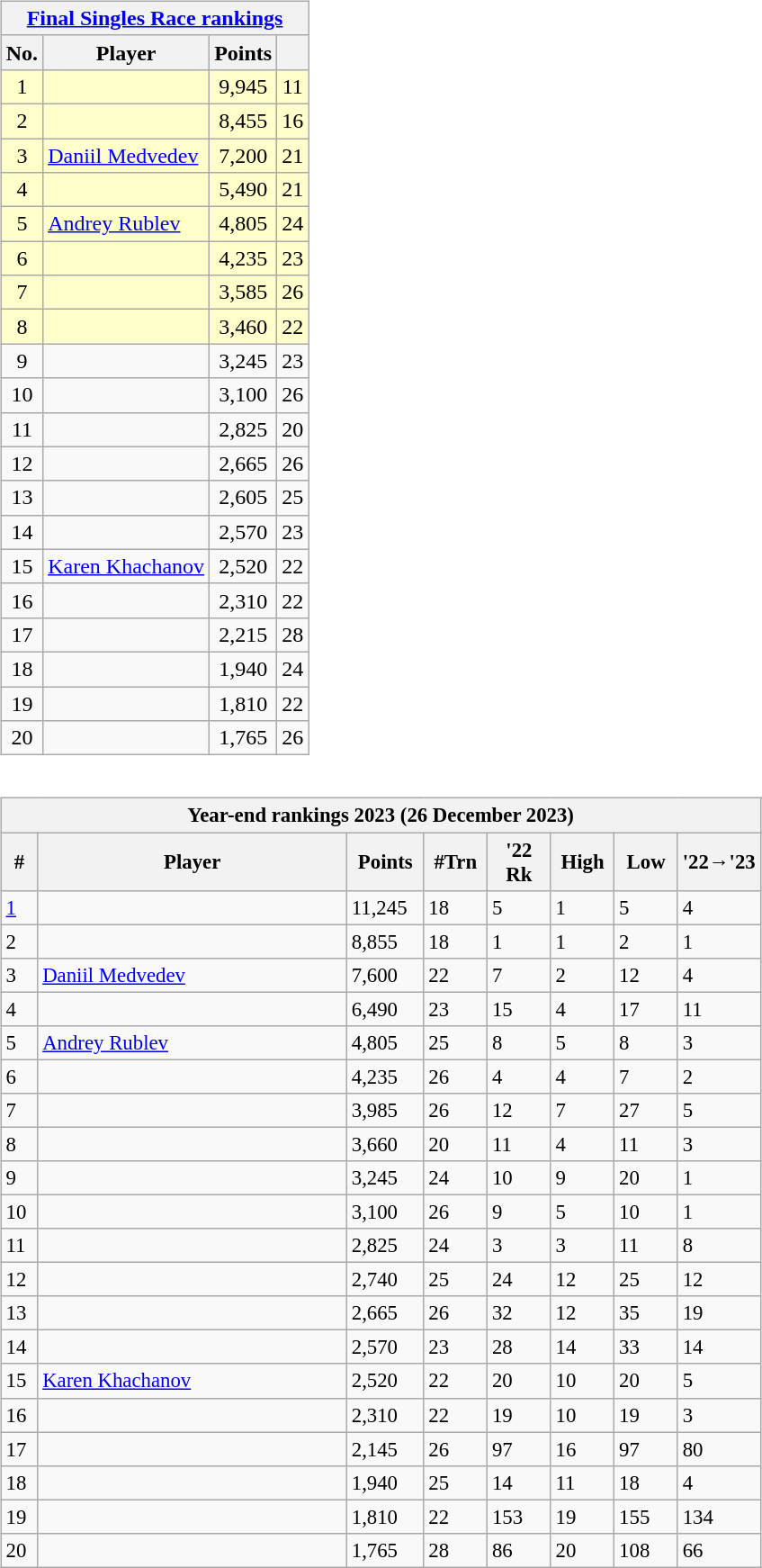<table>
<tr style="vertical-align:top">
<td><br><table class="wikitable nowrap" style="text-align:center; display:inline-table;">
<tr>
<th scope="col" colspan=4><a href='#'>Final Singles Race rankings</a></th>
</tr>
<tr>
<th scope="col">No.</th>
<th scope="col">Player</th>
<th scope="col">Points</th>
<th scope="col"></th>
</tr>
<tr style="background:#ffffcc">
<td>1</td>
<td style="text-align:left;"></td>
<td>9,945</td>
<td>11</td>
</tr>
<tr style="background:#ffffcc">
<td>2</td>
<td style="text-align:left;"></td>
<td>8,455</td>
<td>16</td>
</tr>
<tr style="background:#ffffcc">
<td>3</td>
<td style="text-align:left;"><a href='#'>Daniil Medvedev</a></td>
<td>7,200</td>
<td>21</td>
</tr>
<tr style="background:#ffffcc">
<td>4</td>
<td style="text-align:left;"></td>
<td>5,490</td>
<td>21</td>
</tr>
<tr style="background:#ffffcc">
<td>5</td>
<td style="text-align:left;"><a href='#'>Andrey Rublev</a></td>
<td>4,805</td>
<td>24</td>
</tr>
<tr style="background:#ffffcc">
<td>6</td>
<td style="text-align:left;"></td>
<td>4,235</td>
<td>23</td>
</tr>
<tr style="background:#ffffcc">
<td>7</td>
<td style="text-align:left;"></td>
<td>3,585</td>
<td>26</td>
</tr>
<tr style="background:#ffffcc">
<td>8</td>
<td style="text-align:left;"></td>
<td>3,460</td>
<td>22</td>
</tr>
<tr>
<td>9</td>
<td style="text-align:left;"></td>
<td>3,245</td>
<td>23</td>
</tr>
<tr>
<td>10</td>
<td style="text-align:left;"></td>
<td>3,100</td>
<td>26</td>
</tr>
<tr>
<td>11</td>
<td style="text-align:left;"></td>
<td>2,825</td>
<td>20</td>
</tr>
<tr>
<td>12</td>
<td style="text-align:left;"></td>
<td>2,665</td>
<td>26</td>
</tr>
<tr>
<td>13</td>
<td style="text-align:left;"></td>
<td>2,605</td>
<td>25</td>
</tr>
<tr>
<td>14</td>
<td style="text-align:left;"></td>
<td>2,570</td>
<td>23</td>
</tr>
<tr>
<td>15</td>
<td style="text-align:left;"><a href='#'>Karen Khachanov</a></td>
<td>2,520</td>
<td>22</td>
</tr>
<tr>
<td>16</td>
<td style="text-align:left;"></td>
<td>2,310</td>
<td>22</td>
</tr>
<tr>
<td>17</td>
<td style="text-align:left;"></td>
<td>2,215</td>
<td>28</td>
</tr>
<tr>
<td>18</td>
<td style="text-align:left;"></td>
<td>1,940</td>
<td>24</td>
</tr>
<tr>
<td>19</td>
<td style="text-align:left;"></td>
<td>1,810</td>
<td>22</td>
</tr>
<tr>
<td>20</td>
<td style="text-align:left;"></td>
<td>1,765</td>
<td>26</td>
</tr>
</table>



<table class="wikitable" style="font-size:95%">
<tr>
<th colspan=8>Year-end rankings 2023 (26 December 2023)</th>
</tr>
<tr>
<th width=20>#</th>
<th width=222>Player</th>
<th width=50>Points</th>
<th width=40>#Trn</th>
<th width=40>'22 Rk</th>
<th width=40>High</th>
<th width=40>Low</th>
<th width=50>'22→'23</th>
</tr>
<tr>
<td><a href='#'>1</a></td>
<td style="text-align:left;"></td>
<td>11,245</td>
<td>18</td>
<td>5</td>
<td>1</td>
<td>5</td>
<td> 4</td>
</tr>
<tr>
<td>2</td>
<td style="text-align:left;"></td>
<td>8,855</td>
<td>18</td>
<td>1</td>
<td>1</td>
<td>2</td>
<td> 1</td>
</tr>
<tr>
<td>3</td>
<td style="text-align:left;"><a href='#'>Daniil Medvedev</a></td>
<td>7,600</td>
<td>22</td>
<td>7</td>
<td>2</td>
<td>12</td>
<td> 4</td>
</tr>
<tr>
<td>4</td>
<td style="text-align:left;"></td>
<td>6,490</td>
<td>23</td>
<td>15</td>
<td>4</td>
<td>17</td>
<td> 11</td>
</tr>
<tr>
<td>5</td>
<td style="text-align:left;"><a href='#'>Andrey Rublev</a></td>
<td>4,805</td>
<td>25</td>
<td>8</td>
<td>5</td>
<td>8</td>
<td> 3</td>
</tr>
<tr>
<td>6</td>
<td style="text-align:left;"></td>
<td>4,235</td>
<td>26</td>
<td>4</td>
<td>4</td>
<td>7</td>
<td> 2</td>
</tr>
<tr>
<td>7</td>
<td style="text-align:left;"></td>
<td>3,985</td>
<td>26</td>
<td>12</td>
<td>7</td>
<td>27</td>
<td> 5</td>
</tr>
<tr>
<td>8</td>
<td style="text-align:left;"></td>
<td>3,660</td>
<td>20</td>
<td>11</td>
<td>4</td>
<td>11</td>
<td> 3</td>
</tr>
<tr>
<td>9</td>
<td style="text-align:left;"></td>
<td>3,245</td>
<td>24</td>
<td>10</td>
<td>9</td>
<td>20</td>
<td> 1</td>
</tr>
<tr>
<td>10</td>
<td style="text-align:left;"></td>
<td>3,100</td>
<td>26</td>
<td>9</td>
<td>5</td>
<td>10</td>
<td> 1</td>
</tr>
<tr>
<td>11</td>
<td style="text-align:left;"></td>
<td>2,825</td>
<td>24</td>
<td>3</td>
<td>3</td>
<td>11</td>
<td> 8</td>
</tr>
<tr>
<td>12</td>
<td style="text-align:left;"></td>
<td>2,740</td>
<td>25</td>
<td>24</td>
<td>12</td>
<td>25</td>
<td> 12</td>
</tr>
<tr>
<td>13</td>
<td style="text-align:left;"></td>
<td>2,665</td>
<td>26</td>
<td>32</td>
<td>12</td>
<td>35</td>
<td> 19</td>
</tr>
<tr>
<td>14</td>
<td style="text-align:left;"></td>
<td>2,570</td>
<td>23</td>
<td>28</td>
<td>14</td>
<td>33</td>
<td> 14</td>
</tr>
<tr>
<td>15</td>
<td style="text-align:left;"><a href='#'>Karen Khachanov</a></td>
<td>2,520</td>
<td>22</td>
<td>20</td>
<td>10</td>
<td>20</td>
<td> 5</td>
</tr>
<tr>
<td>16</td>
<td style="text-align:left;"></td>
<td>2,310</td>
<td>22</td>
<td>19</td>
<td>10</td>
<td>19</td>
<td> 3</td>
</tr>
<tr>
<td>17</td>
<td style="text-align:left;"></td>
<td>2,145</td>
<td>26</td>
<td>97</td>
<td>16</td>
<td>97</td>
<td> 80</td>
</tr>
<tr>
<td>18</td>
<td style="text-align:left;"></td>
<td>1,940</td>
<td>25</td>
<td>14</td>
<td>11</td>
<td>18</td>
<td> 4</td>
</tr>
<tr>
<td>19</td>
<td style="text-align:left;"></td>
<td>1,810</td>
<td>22</td>
<td>153</td>
<td>19</td>
<td>155</td>
<td> 134</td>
</tr>
<tr>
<td>20</td>
<td style="text-align:left;"></td>
<td>1,765</td>
<td>28</td>
<td>86</td>
<td>20</td>
<td>108</td>
<td> 66</td>
</tr>
</table>
</td>
</tr>
</table>
